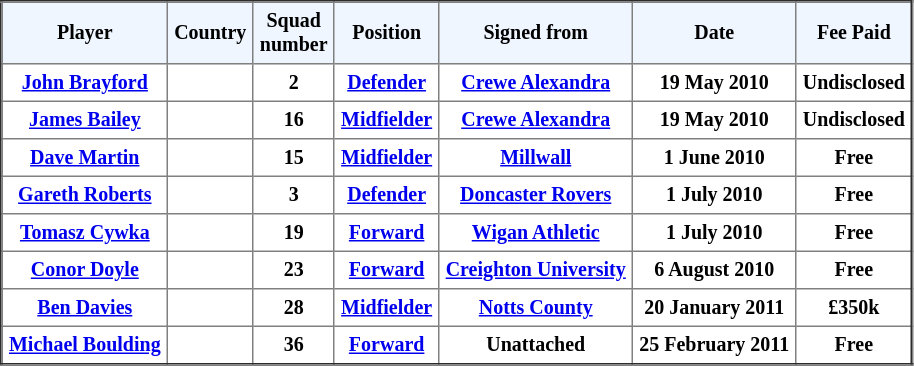<table border="2" cellpadding="4" style="border-collapse:collapse; text-align:center; font-size:smaller;">
<tr style="background:#f0f6ff;">
<th><strong>Player</strong></th>
<th><strong>Country</strong></th>
<th><strong>Squad<br>number</strong></th>
<th><strong>Position</strong></th>
<th><strong>Signed from</strong></th>
<th><strong>Date</strong></th>
<th><strong>Fee Paid</strong></th>
</tr>
<tr bgcolor="">
<th><a href='#'>John Brayford</a></th>
<th></th>
<th>2</th>
<th><a href='#'>Defender</a></th>
<th><a href='#'>Crewe Alexandra</a></th>
<th>19 May 2010</th>
<th>Undisclosed</th>
</tr>
<tr bgcolor="">
<th><a href='#'>James Bailey</a></th>
<th></th>
<th>16</th>
<th><a href='#'>Midfielder</a></th>
<th><a href='#'>Crewe Alexandra</a></th>
<th>19 May 2010</th>
<th>Undisclosed</th>
</tr>
<tr bgcolor="">
<th><a href='#'>Dave Martin</a></th>
<th></th>
<th>15</th>
<th><a href='#'>Midfielder</a></th>
<th><a href='#'>Millwall</a></th>
<th>1 June 2010</th>
<th>Free</th>
</tr>
<tr bgcolor="">
<th><a href='#'>Gareth Roberts</a></th>
<th></th>
<th>3</th>
<th><a href='#'>Defender</a></th>
<th><a href='#'>Doncaster Rovers</a></th>
<th>1 July 2010</th>
<th>Free</th>
</tr>
<tr bgcolor="">
<th><a href='#'>Tomasz Cywka</a></th>
<th></th>
<th>19</th>
<th><a href='#'>Forward</a></th>
<th><a href='#'>Wigan Athletic</a></th>
<th>1 July 2010</th>
<th>Free</th>
</tr>
<tr>
<th><a href='#'>Conor Doyle</a></th>
<th></th>
<th>23</th>
<th><a href='#'>Forward</a></th>
<th><a href='#'>Creighton University</a></th>
<th>6 August 2010</th>
<th>Free</th>
</tr>
<tr>
<th><a href='#'>Ben Davies</a></th>
<th></th>
<th>28</th>
<th><a href='#'>Midfielder</a></th>
<th><a href='#'>Notts County</a></th>
<th>20 January 2011</th>
<th>£350k</th>
</tr>
<tr bgcolor="">
<th><a href='#'>Michael Boulding</a></th>
<th></th>
<th>36</th>
<th><a href='#'>Forward</a></th>
<th>Unattached</th>
<th>25 February 2011</th>
<th>Free</th>
</tr>
</table>
